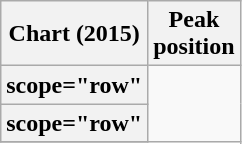<table class="wikitable sortable plainrowheaders" style="text-align:center;">
<tr>
<th scope="col">Chart (2015)</th>
<th scope="col">Peak<br>position</th>
</tr>
<tr>
<th>scope="row"</th>
</tr>
<tr>
<th>scope="row"</th>
</tr>
<tr>
</tr>
</table>
